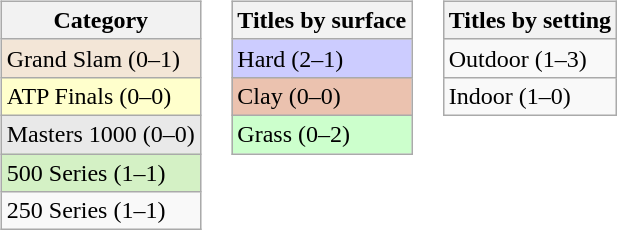<table>
<tr>
<td valign=top><br><table class=wikitable>
<tr>
<th>Category</th>
</tr>
<tr style="background:#f3e6d7;">
<td>Grand Slam (0–1)</td>
</tr>
<tr style="background:#ffc;">
<td>ATP Finals (0–0)</td>
</tr>
<tr style="background:#e9e9e9;">
<td>Masters 1000 (0–0)</td>
</tr>
<tr style="background:#d4f1c5;">
<td>500 Series (1–1)</td>
</tr>
<tr>
<td>250 Series (1–1)</td>
</tr>
</table>
</td>
<td valign=top><br><table class=wikitable>
<tr>
<th>Titles by surface</th>
</tr>
<tr style="background:#ccf;">
<td>Hard (2–1)</td>
</tr>
<tr style="background:#ebc2af;">
<td>Clay (0–0)</td>
</tr>
<tr style="background:#cfc;">
<td>Grass (0–2)</td>
</tr>
</table>
</td>
<td valign=top><br><table class=wikitable>
<tr>
<th>Titles by setting</th>
</tr>
<tr>
<td>Outdoor (1–3)</td>
</tr>
<tr>
<td>Indoor (1–0)</td>
</tr>
</table>
</td>
</tr>
</table>
